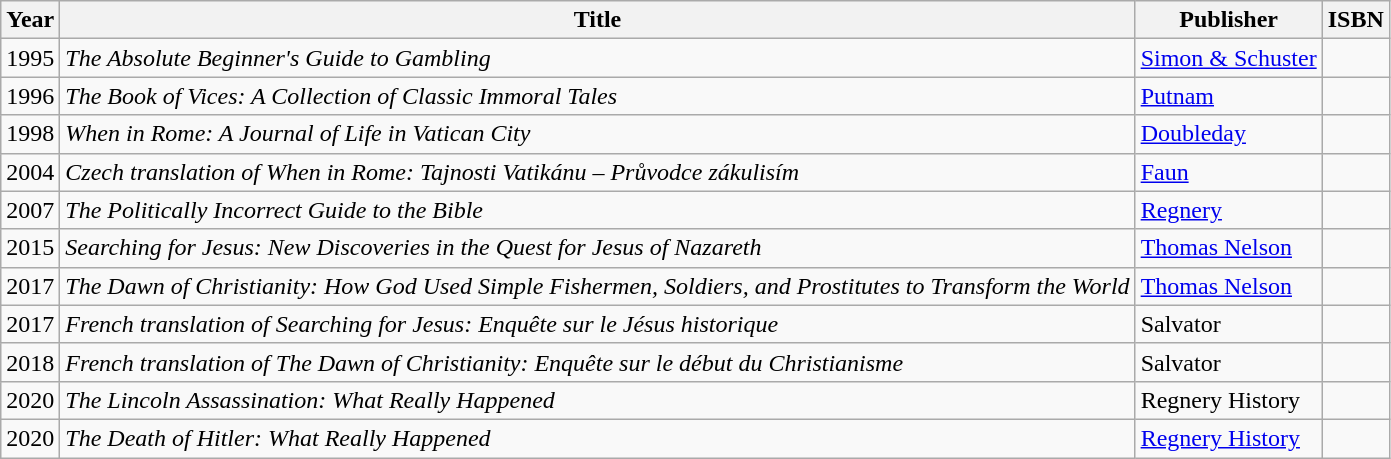<table class="wikitable sortable">
<tr>
<th>Year</th>
<th>Title</th>
<th>Publisher</th>
<th>ISBN</th>
</tr>
<tr>
<td>1995</td>
<td><em>The Absolute Beginner's Guide to Gambling </em></td>
<td><a href='#'>Simon & Schuster</a></td>
<td></td>
</tr>
<tr>
<td>1996</td>
<td><em>The Book of Vices: A Collection of Classic Immoral Tales</em></td>
<td><a href='#'>Putnam</a></td>
<td></td>
</tr>
<tr>
<td>1998</td>
<td><em>When in Rome: A Journal of Life in Vatican City</em></td>
<td><a href='#'>Doubleday</a></td>
<td></td>
</tr>
<tr>
<td>2004</td>
<td><em>Czech translation of When in Rome: Tajnosti Vatikánu – Průvodce zákulisím</em></td>
<td><a href='#'>Faun</a></td>
<td></td>
</tr>
<tr>
<td>2007</td>
<td><em>The Politically Incorrect Guide to the Bible</em></td>
<td><a href='#'>Regnery</a></td>
<td></td>
</tr>
<tr>
<td>2015</td>
<td><em>Searching for Jesus: New Discoveries in the Quest for Jesus of Nazareth</em></td>
<td><a href='#'>Thomas Nelson</a></td>
<td></td>
</tr>
<tr>
<td>2017</td>
<td><em>The Dawn of Christianity: How God Used Simple Fishermen, Soldiers, and Prostitutes to Transform the World</em></td>
<td><a href='#'>Thomas Nelson</a></td>
<td></td>
</tr>
<tr>
<td>2017</td>
<td><em>French translation of Searching for Jesus: Enquête sur le Jésus historique</em></td>
<td>Salvator</td>
<td></td>
</tr>
<tr>
<td>2018</td>
<td><em>French translation of The Dawn of Christianity: Enquête sur le début du Christianisme</em></td>
<td>Salvator</td>
<td></td>
</tr>
<tr>
<td>2020</td>
<td><em>The Lincoln Assassination: What Really Happened</em></td>
<td>Regnery History</td>
<td></td>
</tr>
<tr>
<td>2020</td>
<td><em>The Death of Hitler: What Really Happened</em></td>
<td><a href='#'>Regnery History</a></td>
<td></td>
</tr>
</table>
